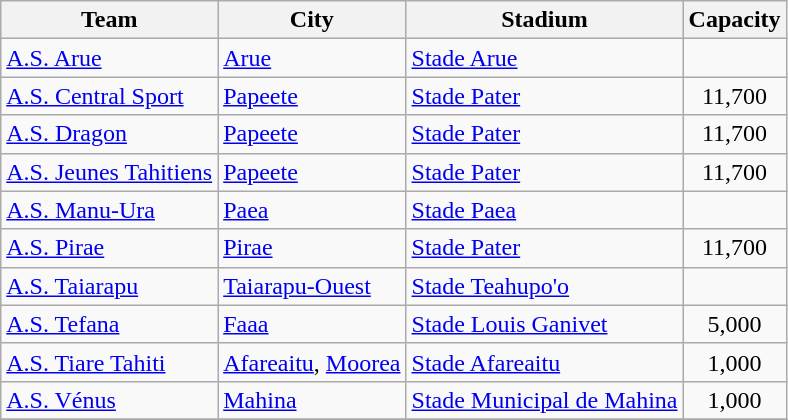<table class="wikitable sortable">
<tr>
<th>Team</th>
<th>City</th>
<th>Stadium</th>
<th>Capacity</th>
</tr>
<tr>
<td><a href='#'>A.S. Arue</a></td>
<td><a href='#'>Arue</a></td>
<td><a href='#'>Stade Arue</a></td>
<td align="center"></td>
</tr>
<tr>
<td><a href='#'>A.S. Central Sport</a></td>
<td><a href='#'>Papeete</a></td>
<td><a href='#'>Stade Pater</a></td>
<td align="center">11,700</td>
</tr>
<tr>
<td><a href='#'>A.S. Dragon</a></td>
<td><a href='#'>Papeete</a></td>
<td><a href='#'>Stade Pater</a></td>
<td align="center">11,700</td>
</tr>
<tr>
<td><a href='#'>A.S. Jeunes Tahitiens</a></td>
<td><a href='#'>Papeete</a></td>
<td><a href='#'>Stade Pater</a></td>
<td align="center">11,700</td>
</tr>
<tr>
<td><a href='#'>A.S. Manu-Ura</a></td>
<td><a href='#'>Paea</a></td>
<td><a href='#'>Stade Paea</a></td>
<td align="center"></td>
</tr>
<tr>
<td><a href='#'>A.S. Pirae</a></td>
<td><a href='#'>Pirae</a></td>
<td><a href='#'>Stade Pater</a></td>
<td align="center">11,700</td>
</tr>
<tr>
<td><a href='#'>A.S. Taiarapu</a></td>
<td><a href='#'>Taiarapu-Ouest</a></td>
<td><a href='#'>Stade Teahupo'o</a></td>
<td align="center"></td>
</tr>
<tr>
<td><a href='#'>A.S. Tefana</a></td>
<td><a href='#'>Faaa</a></td>
<td><a href='#'>Stade Louis Ganivet</a></td>
<td align="center">5,000</td>
</tr>
<tr>
<td><a href='#'>A.S. Tiare Tahiti</a></td>
<td><a href='#'>Afareaitu</a>, <a href='#'>Moorea</a></td>
<td><a href='#'>Stade Afareaitu</a></td>
<td align="center">1,000</td>
</tr>
<tr>
<td><a href='#'>A.S. Vénus</a></td>
<td><a href='#'>Mahina</a></td>
<td><a href='#'>Stade Municipal de Mahina</a></td>
<td align="center">1,000</td>
</tr>
<tr>
</tr>
</table>
